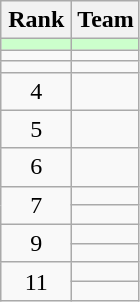<table class="wikitable" style="text-align: left;">
<tr>
<th width=40>Rank</th>
<th>Team</th>
</tr>
<tr bgcolor=#ccffcc>
<td align=center></td>
<td align="left"></td>
</tr>
<tr>
<td align=center></td>
<td align="left"></td>
</tr>
<tr>
<td align=center></td>
<td align="left"></td>
</tr>
<tr>
<td align=center>4</td>
<td align="left"></td>
</tr>
<tr>
<td align=center>5</td>
<td align="left"></td>
</tr>
<tr>
<td align=center>6</td>
<td align="left"></td>
</tr>
<tr>
<td align=center rowspan=2>7</td>
<td align="left"></td>
</tr>
<tr>
<td align="left"></td>
</tr>
<tr>
<td align=center rowspan=2>9</td>
<td align="left"></td>
</tr>
<tr>
<td align="left"></td>
</tr>
<tr>
<td align=center rowspan=2>11</td>
<td align="left"></td>
</tr>
<tr>
<td align="left"></td>
</tr>
</table>
